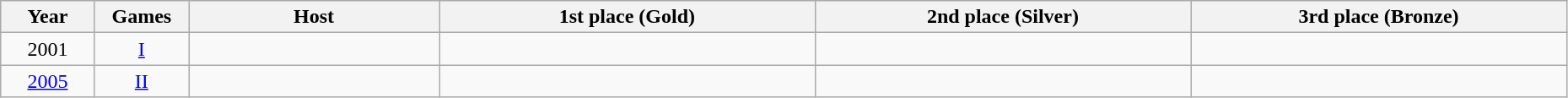<table class="wikitable" width="98%">
<tr bgcolor="efefef">
<th width="6%">Year</th>
<th width="6%">Games</th>
<th width="16%">Host</th>
<th width="24%">1st place (Gold)</th>
<th width="24%">2nd place (Silver)</th>
<th width="24%">3rd place (Bronze)</th>
</tr>
<tr>
<td style="text-align:center;">2001</td>
<td style="text-align:center;"><a href='#'>I</a></td>
<td></td>
<td></td>
<td></td>
<td></td>
</tr>
<tr>
<td style="text-align:center;"><a href='#'>2005</a></td>
<td style="text-align:center;"><a href='#'>II</a></td>
<td></td>
<td></td>
<td></td>
<td></td>
</tr>
</table>
